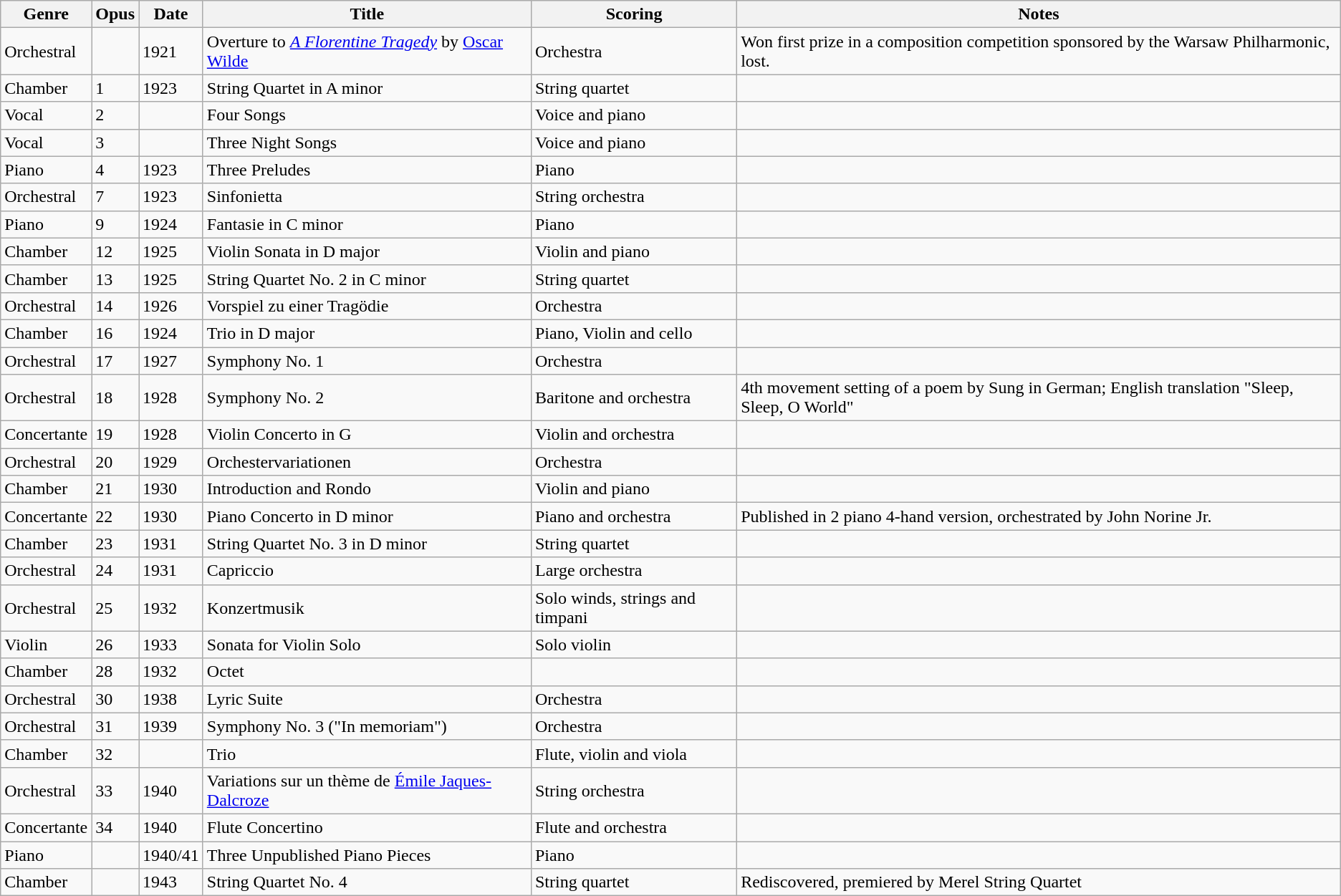<table class="wikitable sortable">
<tr>
<th>Genre</th>
<th>Opus</th>
<th>Date</th>
<th>Title</th>
<th>Scoring</th>
<th class=unsortable>Notes</th>
</tr>
<tr>
<td>Orchestral</td>
<td></td>
<td>1921</td>
<td>Overture to <em><a href='#'>A Florentine Tragedy</a></em> by <a href='#'>Oscar Wilde</a></td>
<td>Orchestra</td>
<td>Won first prize in a composition competition sponsored by the Warsaw Philharmonic, lost.</td>
</tr>
<tr>
<td>Chamber</td>
<td>1</td>
<td>1923</td>
<td>String Quartet in A minor</td>
<td>String quartet</td>
<td></td>
</tr>
<tr>
<td>Vocal</td>
<td>2</td>
<td></td>
<td>Four Songs</td>
<td>Voice and piano</td>
<td></td>
</tr>
<tr>
<td>Vocal</td>
<td>3</td>
<td></td>
<td>Three Night Songs</td>
<td>Voice and piano</td>
<td></td>
</tr>
<tr>
<td>Piano</td>
<td>4</td>
<td>1923</td>
<td>Three Preludes</td>
<td>Piano</td>
<td></td>
</tr>
<tr>
<td>Orchestral</td>
<td>7</td>
<td>1923</td>
<td>Sinfonietta</td>
<td>String orchestra</td>
<td></td>
</tr>
<tr>
<td>Piano</td>
<td>9</td>
<td>1924</td>
<td>Fantasie in C minor</td>
<td>Piano</td>
<td></td>
</tr>
<tr>
<td>Chamber</td>
<td>12</td>
<td>1925</td>
<td>Violin Sonata in D major</td>
<td>Violin and piano</td>
<td></td>
</tr>
<tr>
<td>Chamber</td>
<td>13</td>
<td>1925</td>
<td>String Quartet No. 2 in C minor</td>
<td>String quartet</td>
<td></td>
</tr>
<tr>
<td>Orchestral</td>
<td>14</td>
<td>1926</td>
<td>Vorspiel zu einer Tragödie</td>
<td>Orchestra</td>
<td></td>
</tr>
<tr>
<td>Chamber</td>
<td>16</td>
<td>1924</td>
<td>Trio in D major</td>
<td>Piano, Violin and cello</td>
<td></td>
</tr>
<tr>
<td>Orchestral</td>
<td>17</td>
<td>1927</td>
<td>Symphony No. 1</td>
<td>Orchestra</td>
<td></td>
</tr>
<tr>
<td>Orchestral</td>
<td>18</td>
<td>1928</td>
<td>Symphony No. 2</td>
<td>Baritone and orchestra</td>
<td>4th movement setting of a poem by  Sung in German; English translation "Sleep, Sleep, O World"</td>
</tr>
<tr>
<td>Concertante</td>
<td>19</td>
<td>1928</td>
<td>Violin Concerto in G</td>
<td>Violin and orchestra</td>
<td></td>
</tr>
<tr>
<td>Orchestral</td>
<td>20</td>
<td>1929</td>
<td>Orchestervariationen</td>
<td>Orchestra</td>
<td></td>
</tr>
<tr>
<td>Chamber</td>
<td>21</td>
<td>1930</td>
<td>Introduction and Rondo</td>
<td>Violin and piano</td>
<td></td>
</tr>
<tr>
<td>Concertante</td>
<td>22</td>
<td>1930</td>
<td>Piano Concerto in D minor</td>
<td>Piano and orchestra</td>
<td>Published in 2 piano 4-hand version, orchestrated by John Norine Jr.</td>
</tr>
<tr>
<td>Chamber</td>
<td>23</td>
<td>1931</td>
<td>String Quartet No. 3 in D minor</td>
<td>String quartet</td>
<td></td>
</tr>
<tr>
<td>Orchestral</td>
<td>24</td>
<td>1931</td>
<td>Capriccio</td>
<td>Large orchestra</td>
<td></td>
</tr>
<tr>
<td>Orchestral</td>
<td>25</td>
<td>1932</td>
<td>Konzertmusik</td>
<td>Solo winds, strings and timpani</td>
<td></td>
</tr>
<tr>
<td>Violin</td>
<td>26</td>
<td>1933</td>
<td>Sonata for Violin Solo</td>
<td>Solo violin</td>
<td></td>
</tr>
<tr>
<td>Chamber</td>
<td>28</td>
<td>1932</td>
<td>Octet</td>
<td></td>
<td></td>
</tr>
<tr>
<td>Orchestral</td>
<td>30</td>
<td>1938</td>
<td>Lyric Suite</td>
<td>Orchestra</td>
<td></td>
</tr>
<tr>
<td>Orchestral</td>
<td>31</td>
<td>1939</td>
<td>Symphony No. 3 ("In memoriam")</td>
<td>Orchestra</td>
<td></td>
</tr>
<tr>
<td>Chamber</td>
<td>32</td>
<td></td>
<td>Trio</td>
<td>Flute, violin and viola</td>
<td></td>
</tr>
<tr>
<td>Orchestral</td>
<td>33</td>
<td>1940</td>
<td>Variations sur un thème de <a href='#'>Émile Jaques-Dalcroze</a></td>
<td>String orchestra</td>
<td></td>
</tr>
<tr>
<td>Concertante</td>
<td>34</td>
<td>1940</td>
<td>Flute Concertino</td>
<td>Flute and orchestra</td>
<td></td>
</tr>
<tr>
<td>Piano</td>
<td></td>
<td>1940/41</td>
<td>Three Unpublished Piano Pieces</td>
<td>Piano</td>
<td></td>
</tr>
<tr>
<td>Chamber</td>
<td></td>
<td>1943</td>
<td>String Quartet No. 4</td>
<td>String quartet</td>
<td>Rediscovered, premiered by Merel String Quartet</td>
</tr>
</table>
